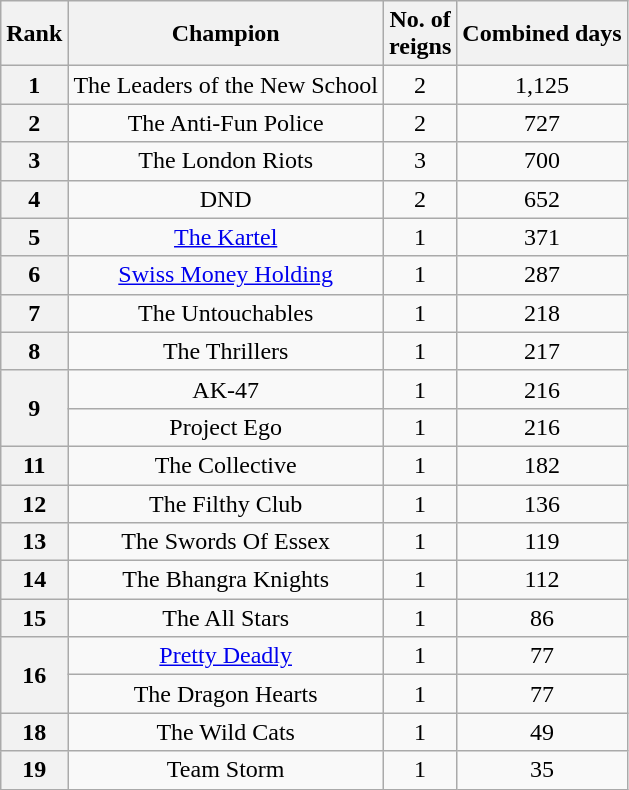<table class="wikitable sortable" style="text-align: center">
<tr>
<th>Rank</th>
<th>Champion</th>
<th>No. of<br>reigns</th>
<th>Combined days</th>
</tr>
<tr>
<th>1</th>
<td>The Leaders of the New School<br> </td>
<td>2</td>
<td>1,125</td>
</tr>
<tr>
<th>2</th>
<td>The Anti-Fun Police<br> </td>
<td>2</td>
<td>727</td>
</tr>
<tr>
<th>3</th>
<td>The London Riots<br> </td>
<td>3</td>
<td>700</td>
</tr>
<tr>
<th>4</th>
<td>DND<br> </td>
<td>2</td>
<td>652</td>
</tr>
<tr>
<th>5</th>
<td><a href='#'>The Kartel</a><br> </td>
<td>1</td>
<td>371</td>
</tr>
<tr>
<th>6</th>
<td><a href='#'>Swiss Money Holding</a><br> </td>
<td>1</td>
<td>287</td>
</tr>
<tr>
<th>7</th>
<td>The Untouchables<br> </td>
<td>1</td>
<td>218</td>
</tr>
<tr>
<th>8</th>
<td>The Thrillers<br> </td>
<td>1</td>
<td>217</td>
</tr>
<tr>
<th rowspan=2>9</th>
<td>AK-47<br> </td>
<td>1</td>
<td>216</td>
</tr>
<tr>
<td>Project Ego<br> </td>
<td>1</td>
<td>216</td>
</tr>
<tr>
<th>11</th>
<td>The Collective<br> </td>
<td>1</td>
<td>182</td>
</tr>
<tr>
<th>12</th>
<td>The Filthy Club<br> </td>
<td>1</td>
<td>136</td>
</tr>
<tr>
<th>13</th>
<td>The Swords Of Essex<br></td>
<td>1</td>
<td>119</td>
</tr>
<tr>
<th>14</th>
<td>The Bhangra Knights<br> </td>
<td>1</td>
<td>112</td>
</tr>
<tr>
<th>15</th>
<td>The All Stars<br> </td>
<td>1</td>
<td>86</td>
</tr>
<tr>
<th rowspan=2>16</th>
<td><a href='#'>Pretty Deadly</a><br> </td>
<td>1</td>
<td>77</td>
</tr>
<tr>
<td>The Dragon Hearts<br> </td>
<td>1</td>
<td>77</td>
</tr>
<tr>
<th>18</th>
<td>The Wild Cats<br> </td>
<td>1</td>
<td>49</td>
</tr>
<tr>
<th>19</th>
<td>Team Storm<br> </td>
<td>1</td>
<td>35</td>
</tr>
</table>
